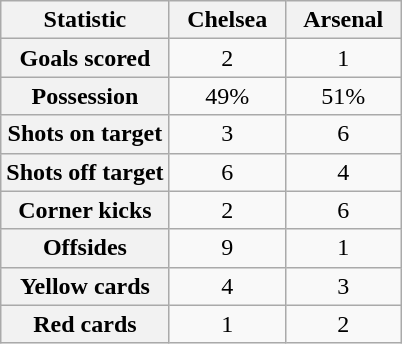<table class="wikitable plainrowheaders" style="text-align:center">
<tr>
<th scope="col">Statistic</th>
<th scope="col" style="width:70px">Chelsea</th>
<th scope="col" style="width:70px;">Arsenal</th>
</tr>
<tr>
<th scope=row>Goals scored</th>
<td>2</td>
<td>1</td>
</tr>
<tr>
<th scope=row>Possession</th>
<td>49%</td>
<td>51%</td>
</tr>
<tr>
<th scope=row>Shots on target</th>
<td>3</td>
<td>6</td>
</tr>
<tr>
<th scope=row>Shots off target</th>
<td>6</td>
<td>4</td>
</tr>
<tr>
<th scope=row>Corner kicks</th>
<td>2</td>
<td>6</td>
</tr>
<tr>
<th scope=row>Offsides</th>
<td>9</td>
<td>1</td>
</tr>
<tr>
<th scope=row>Yellow cards</th>
<td>4</td>
<td>3</td>
</tr>
<tr>
<th scope=row>Red cards</th>
<td>1</td>
<td>2</td>
</tr>
</table>
